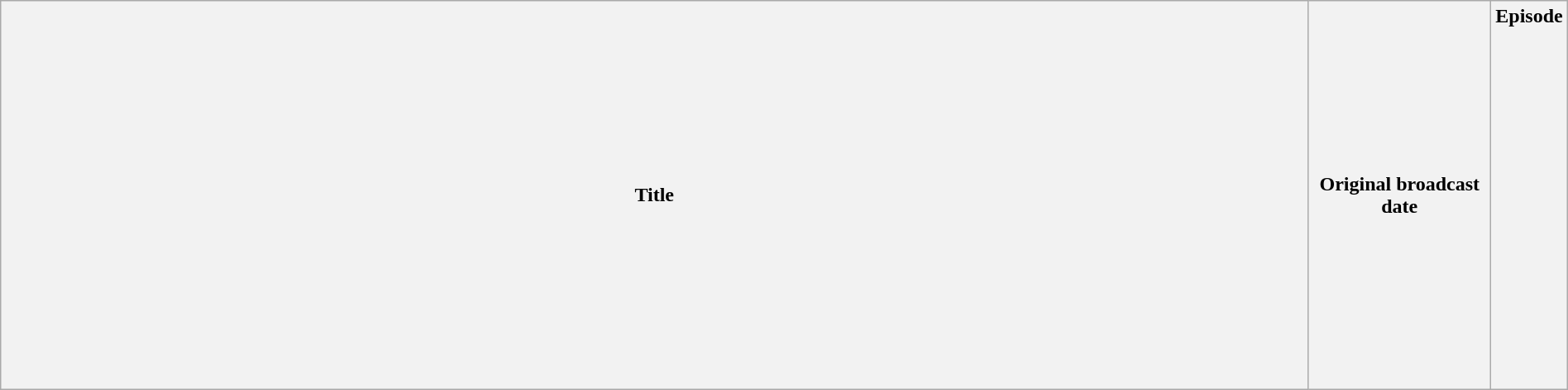<table class="wikitable plainrowheaders" style="width:100%; margin:auto;">
<tr>
<th>Title</th>
<th width="140">Original broadcast date</th>
<th width="40">Episode<br><br><br><br><br><br><br><br><br><br><br><br><br><br><br><br><br></th>
</tr>
</table>
